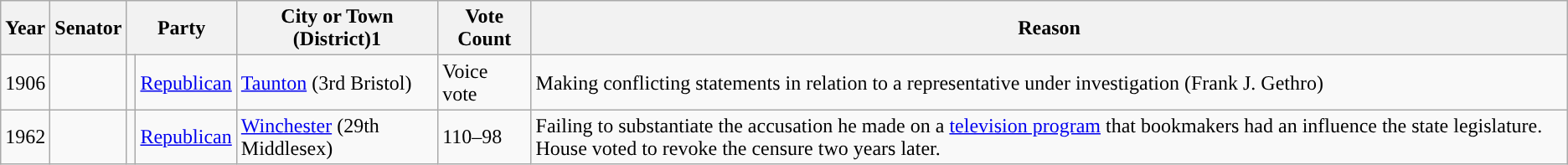<table class="wikitable sortable">
<tr>
<th>Year</th>
<th>Senator</th>
<th colspan=2>Party</th>
<th>City or Town (District)1</th>
<th>Vote Count</th>
<th class=unsortable>Reason</th>
</tr>
<tr>
<td>1906</td>
<td></td>
<td style="background-color:"></td>
<td><a href='#'>Republican</a></td>
<td><a href='#'>Taunton</a> (3rd Bristol)</td>
<td>Voice vote</td>
<td>Making conflicting statements in relation to a representative under investigation (Frank J. Gethro)</td>
</tr>
<tr>
<td>1962</td>
<td></td>
<td style="background-color:"></td>
<td><a href='#'>Republican</a></td>
<td><a href='#'>Winchester</a> (29th Middlesex)</td>
<td>110–98</td>
<td>Failing to substantiate the accusation he made on a <a href='#'>television program</a> that bookmakers had an influence the state legislature. House voted to revoke the censure two years later.</td>
</tr>
</table>
